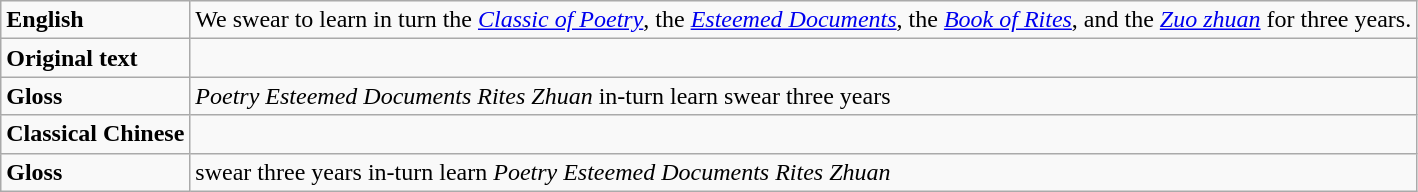<table class="wikitable">
<tr>
<td><strong>English</strong></td>
<td>We swear to learn in turn the <em><a href='#'>Classic of Poetry</a></em>, the <em><a href='#'>Esteemed Documents</a></em>, the <em><a href='#'>Book of Rites</a></em>, and the <em><a href='#'>Zuo zhuan</a></em> for three years.</td>
</tr>
<tr>
<td><strong>Original text</strong></td>
<td></td>
</tr>
<tr>
<td><strong>Gloss</strong></td>
<td><em>Poetry</em> <em>Esteemed Documents</em> <em>Rites</em> <em>Zhuan</em> in-turn learn swear three years</td>
</tr>
<tr>
<td><strong>Classical Chinese</strong></td>
<td></td>
</tr>
<tr>
<td><strong>Gloss</strong></td>
<td>swear three years in-turn learn <em>Poetry</em> <em>Esteemed Documents</em> <em>Rites</em> <em>Zhuan</em></td>
</tr>
</table>
